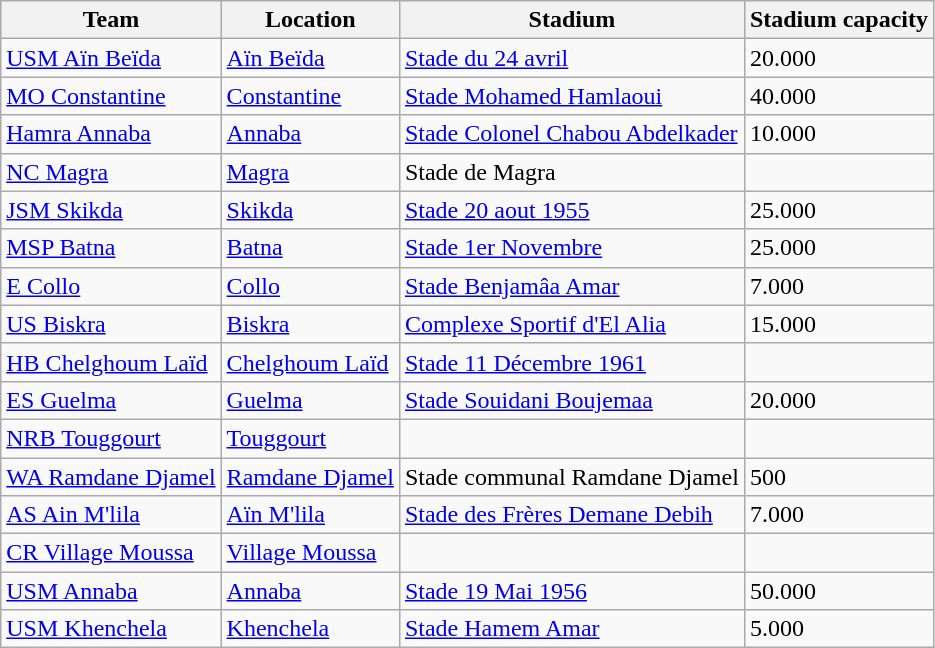<table class="wikitable sortable">
<tr>
<th>Team</th>
<th>Location</th>
<th>Stadium</th>
<th>Stadium capacity</th>
</tr>
<tr>
<td><a href='#'>USM Aïn Beïda</a></td>
<td><a href='#'>Aïn Beïda</a></td>
<td><a href='#'>Stade du 24 avril</a></td>
<td>20.000</td>
</tr>
<tr>
<td><a href='#'>MO Constantine</a></td>
<td><a href='#'>Constantine</a></td>
<td><a href='#'>Stade Mohamed Hamlaoui</a></td>
<td>40.000</td>
</tr>
<tr>
<td><a href='#'>Hamra Annaba</a></td>
<td><a href='#'>Annaba</a></td>
<td><a href='#'>Stade Colonel Chabou Abdelkader</a></td>
<td>10.000</td>
</tr>
<tr>
<td><a href='#'>NC Magra</a></td>
<td><a href='#'>Magra</a></td>
<td>Stade de Magra</td>
<td></td>
</tr>
<tr>
<td><a href='#'>JSM Skikda</a></td>
<td><a href='#'>Skikda</a></td>
<td><a href='#'>Stade 20 aout 1955</a></td>
<td>25.000</td>
</tr>
<tr>
<td><a href='#'>MSP Batna</a></td>
<td><a href='#'>Batna</a></td>
<td><a href='#'>Stade 1er Novembre</a></td>
<td>25.000</td>
</tr>
<tr>
<td><a href='#'>E Collo</a></td>
<td><a href='#'>Collo</a></td>
<td><a href='#'>Stade Benjamâa Amar</a></td>
<td>7.000</td>
</tr>
<tr>
<td><a href='#'>US Biskra</a></td>
<td><a href='#'>Biskra</a></td>
<td><a href='#'>Complexe Sportif d'El Alia</a></td>
<td>15.000</td>
</tr>
<tr>
<td><a href='#'>HB Chelghoum Laïd</a></td>
<td><a href='#'>Chelghoum Laïd</a></td>
<td><a href='#'>Stade 11 Décembre 1961</a></td>
<td></td>
</tr>
<tr>
<td><a href='#'>ES Guelma</a></td>
<td><a href='#'>Guelma</a></td>
<td><a href='#'>Stade Souidani Boujemaa</a></td>
<td>20.000</td>
</tr>
<tr>
<td><a href='#'>NRB Touggourt</a></td>
<td><a href='#'>Touggourt</a></td>
<td></td>
<td></td>
</tr>
<tr>
<td><a href='#'>WA Ramdane Djamel</a></td>
<td><a href='#'>Ramdane Djamel</a></td>
<td>Stade communal Ramdane Djamel</td>
<td>500</td>
</tr>
<tr>
<td><a href='#'>AS Ain M'lila</a></td>
<td><a href='#'>Aïn M'lila</a></td>
<td><a href='#'>Stade des Frères Demane Debih</a></td>
<td>7.000</td>
</tr>
<tr>
<td><a href='#'>CR Village Moussa</a></td>
<td><a href='#'>Village Moussa</a></td>
<td></td>
<td></td>
</tr>
<tr>
<td><a href='#'>USM Annaba</a></td>
<td><a href='#'>Annaba</a></td>
<td><a href='#'>Stade 19 Mai 1956</a></td>
<td>50.000</td>
</tr>
<tr>
<td><a href='#'>USM Khenchela</a></td>
<td><a href='#'>Khenchela</a></td>
<td><a href='#'>Stade Hamem Amar</a></td>
<td>5.000</td>
</tr>
</table>
